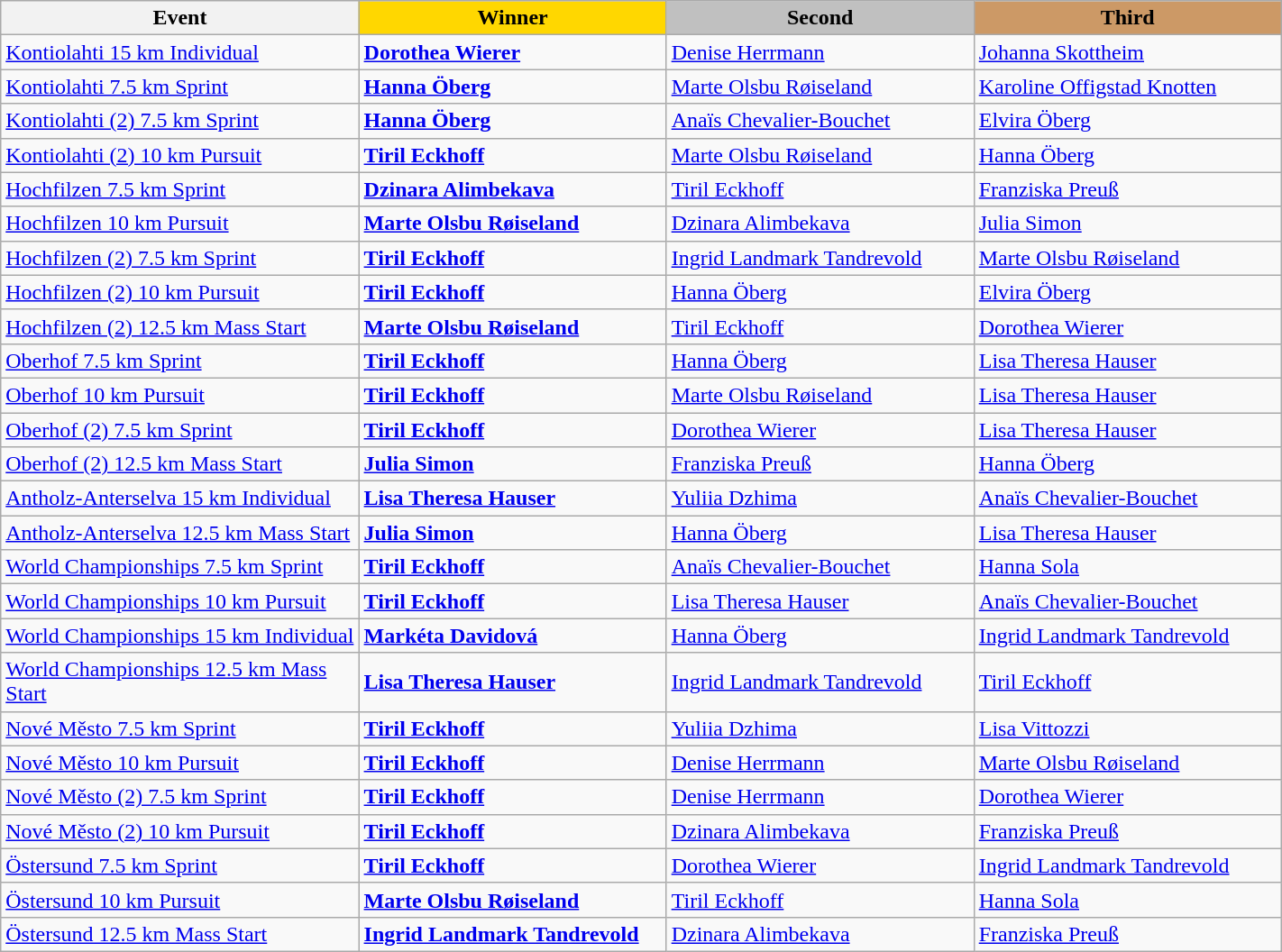<table class="wikitable" width="75%">
<tr>
<th>Event</th>
<th width="220" style="background:gold;">Winner</th>
<th width="220" style="background:silver;">Second</th>
<th width="220" style="background:#CC9966;">Third</th>
</tr>
<tr>
<td><a href='#'>Kontiolahti 15 km Individual</a><br></td>
<td><strong><a href='#'>Dorothea Wierer</a></strong><br><small></small></td>
<td><a href='#'>Denise Herrmann</a><br><small></small></td>
<td><a href='#'>Johanna Skottheim</a><br><small></small></td>
</tr>
<tr>
<td><a href='#'>Kontiolahti 7.5 km Sprint</a><br></td>
<td><strong><a href='#'>Hanna Öberg</a></strong><br><small></small></td>
<td><a href='#'>Marte Olsbu Røiseland</a><br><small></small></td>
<td><a href='#'>Karoline Offigstad Knotten</a><br><small></small></td>
</tr>
<tr>
<td><a href='#'>Kontiolahti (2) 7.5 km Sprint</a><br></td>
<td><strong><a href='#'>Hanna Öberg</a></strong><br><small></small></td>
<td><a href='#'>Anaïs Chevalier-Bouchet</a><br><small></small></td>
<td><a href='#'>Elvira Öberg</a><br><small></small></td>
</tr>
<tr>
<td><a href='#'>Kontiolahti (2) 10 km Pursuit</a><br></td>
<td><strong><a href='#'>Tiril Eckhoff</a></strong><br><small></small></td>
<td><a href='#'>Marte Olsbu Røiseland</a><br><small></small></td>
<td><a href='#'>Hanna Öberg</a><br><small></small></td>
</tr>
<tr>
<td><a href='#'>Hochfilzen 7.5 km Sprint</a><br></td>
<td><strong><a href='#'>Dzinara Alimbekava</a></strong><br><small></small></td>
<td><a href='#'>Tiril Eckhoff</a><br><small></small></td>
<td><a href='#'>Franziska Preuß</a><br><small></small></td>
</tr>
<tr>
<td><a href='#'>Hochfilzen 10 km Pursuit</a><br></td>
<td><strong><a href='#'>Marte Olsbu Røiseland</a></strong><br><small></small></td>
<td><a href='#'>Dzinara Alimbekava</a><br><small></small></td>
<td><a href='#'>Julia Simon</a><br><small></small></td>
</tr>
<tr>
<td><a href='#'>Hochfilzen (2) 7.5 km Sprint</a><br></td>
<td><strong><a href='#'>Tiril Eckhoff</a></strong><br><small></small></td>
<td><a href='#'>Ingrid Landmark Tandrevold</a><br><small></small></td>
<td><a href='#'>Marte Olsbu Røiseland</a><br><small></small></td>
</tr>
<tr>
<td><a href='#'>Hochfilzen (2) 10 km Pursuit</a><br></td>
<td><strong><a href='#'>Tiril Eckhoff</a></strong><br><small></small></td>
<td><a href='#'>Hanna Öberg</a><br><small></small></td>
<td><a href='#'>Elvira Öberg</a><br><small></small></td>
</tr>
<tr>
<td><a href='#'>Hochfilzen (2) 12.5 km Mass Start</a><br></td>
<td><strong><a href='#'>Marte Olsbu Røiseland</a></strong><br><small></small></td>
<td><a href='#'>Tiril Eckhoff</a><br><small></small></td>
<td><a href='#'>Dorothea Wierer</a><br><small></small></td>
</tr>
<tr>
<td><a href='#'>Oberhof 7.5 km Sprint</a><br></td>
<td><strong><a href='#'>Tiril Eckhoff</a></strong><br><small></small></td>
<td><a href='#'>Hanna Öberg</a><br><small></small></td>
<td><a href='#'>Lisa Theresa Hauser</a><br><small></small></td>
</tr>
<tr>
<td><a href='#'>Oberhof 10 km Pursuit</a><br></td>
<td><strong><a href='#'>Tiril Eckhoff</a></strong><br><small></small></td>
<td><a href='#'>Marte Olsbu Røiseland</a><br><small></small></td>
<td><a href='#'>Lisa Theresa Hauser</a><br><small></small></td>
</tr>
<tr>
<td><a href='#'>Oberhof (2) 7.5 km Sprint</a><br></td>
<td><strong><a href='#'>Tiril Eckhoff</a></strong><br><small></small></td>
<td><a href='#'>Dorothea Wierer</a><br><small></small></td>
<td><a href='#'>Lisa Theresa Hauser</a><br><small></small></td>
</tr>
<tr>
<td><a href='#'>Oberhof (2) 12.5 km Mass Start</a><br></td>
<td><strong><a href='#'>Julia Simon</a></strong><br><small></small></td>
<td><a href='#'>Franziska Preuß</a><br><small></small></td>
<td><a href='#'>Hanna Öberg</a><br><small></small></td>
</tr>
<tr>
<td><a href='#'>Antholz-Anterselva 15 km Individual</a><br></td>
<td><strong><a href='#'>Lisa Theresa Hauser</a></strong><br><small></small></td>
<td><a href='#'>Yuliia Dzhima </a><br><small></small></td>
<td><a href='#'>Anaïs Chevalier-Bouchet</a><br><small></small></td>
</tr>
<tr>
<td><a href='#'>Antholz-Anterselva 12.5 km Mass Start</a><br></td>
<td><strong><a href='#'>Julia Simon</a></strong><br><small></small></td>
<td><a href='#'>Hanna Öberg</a><br><small></small></td>
<td><a href='#'>Lisa Theresa Hauser</a><br><small></small></td>
</tr>
<tr>
<td><a href='#'>World Championships 7.5 km Sprint</a><br></td>
<td><strong><a href='#'>Tiril Eckhoff</a></strong><br><small></small></td>
<td><a href='#'>Anaïs Chevalier-Bouchet</a><br><small></small></td>
<td><a href='#'>Hanna Sola</a><br><small></small></td>
</tr>
<tr>
<td><a href='#'>World Championships 10 km Pursuit</a><br></td>
<td><strong><a href='#'>Tiril Eckhoff</a></strong><br></td>
<td><a href='#'>Lisa Theresa Hauser</a> <br></td>
<td><a href='#'>Anaïs Chevalier-Bouchet</a> <br></td>
</tr>
<tr>
<td><a href='#'>World Championships 15 km Individual</a><br></td>
<td><strong><a href='#'>Markéta Davidová</a></strong><br></td>
<td><a href='#'>Hanna Öberg</a><br></td>
<td><a href='#'>Ingrid Landmark Tandrevold</a><br></td>
</tr>
<tr>
<td><a href='#'>World Championships 12.5 km Mass Start</a><br></td>
<td><strong><a href='#'>Lisa Theresa Hauser</a></strong><br><small></small></td>
<td><a href='#'>Ingrid Landmark Tandrevold</a><br><small></small></td>
<td><a href='#'>Tiril Eckhoff</a><br><small></small></td>
</tr>
<tr>
<td><a href='#'>Nové Město 7.5 km Sprint</a><br></td>
<td><strong><a href='#'>Tiril Eckhoff</a></strong><br><small></small></td>
<td><a href='#'>Yuliia Dzhima</a><br><small></small></td>
<td><a href='#'>Lisa Vittozzi</a><br><small></small></td>
</tr>
<tr>
<td><a href='#'>Nové Město 10 km Pursuit</a><br></td>
<td><strong><a href='#'>Tiril Eckhoff</a></strong><br><small></small></td>
<td><a href='#'>Denise Herrmann</a><br><small></small></td>
<td><a href='#'>Marte Olsbu Røiseland</a><br><small></small></td>
</tr>
<tr>
<td><a href='#'>Nové Město (2) 7.5 km Sprint</a><br></td>
<td><strong><a href='#'>Tiril Eckhoff</a></strong><br><small></small></td>
<td><a href='#'>Denise Herrmann</a><br><small></small></td>
<td><a href='#'>Dorothea Wierer</a><br><small></small></td>
</tr>
<tr>
<td><a href='#'>Nové Město (2) 10 km Pursuit</a><br></td>
<td><strong><a href='#'>Tiril Eckhoff</a></strong><br><small></small></td>
<td><a href='#'>Dzinara Alimbekava</a><br><small></small></td>
<td><a href='#'>Franziska Preuß</a><br><small></small></td>
</tr>
<tr>
<td><a href='#'>Östersund 7.5 km Sprint</a><br></td>
<td><strong><a href='#'>Tiril Eckhoff</a></strong><br><small></small></td>
<td><a href='#'>Dorothea Wierer</a><br><small></small></td>
<td><a href='#'>Ingrid Landmark Tandrevold</a><br><small></small></td>
</tr>
<tr>
<td><a href='#'>Östersund 10 km Pursuit</a><br></td>
<td><strong><a href='#'>Marte Olsbu Røiseland</a></strong><br></td>
<td><a href='#'>Tiril Eckhoff</a><br></td>
<td><a href='#'>Hanna Sola</a><br></td>
</tr>
<tr>
<td><a href='#'>Östersund 12.5 km Mass Start</a><br></td>
<td><strong><a href='#'>Ingrid Landmark Tandrevold</a></strong><br></td>
<td><a href='#'>Dzinara Alimbekava</a><br><small></small></td>
<td><a href='#'>Franziska Preuß</a><br><small></small></td>
</tr>
</table>
